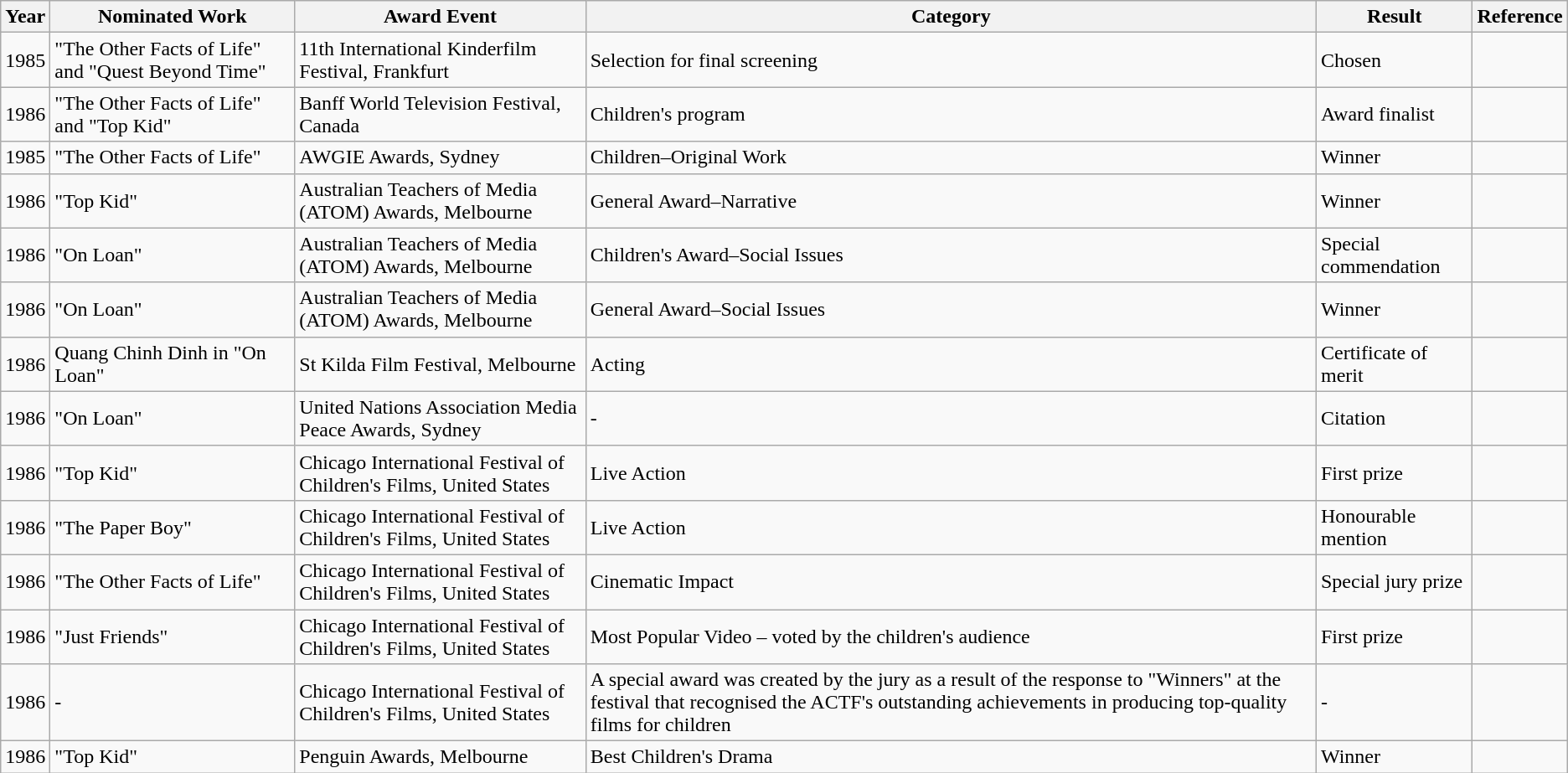<table class="wikitable">
<tr>
<th>Year</th>
<th>Nominated Work</th>
<th>Award Event</th>
<th>Category</th>
<th>Result</th>
<th>Reference</th>
</tr>
<tr>
<td>1985</td>
<td>"The Other Facts of Life" and "Quest Beyond Time"</td>
<td>11th International Kinderfilm Festival, Frankfurt</td>
<td>Selection for final screening</td>
<td>Chosen</td>
<td></td>
</tr>
<tr>
<td>1986</td>
<td>"The Other Facts of Life" and "Top Kid"</td>
<td>Banff World Television Festival, Canada</td>
<td>Children's program</td>
<td>Award finalist</td>
<td></td>
</tr>
<tr>
<td>1985</td>
<td>"The Other Facts of Life"</td>
<td>AWGIE Awards, Sydney</td>
<td>Children–Original Work</td>
<td>Winner</td>
<td></td>
</tr>
<tr>
<td>1986</td>
<td>"Top Kid"</td>
<td>Australian Teachers of Media (ATOM) Awards, Melbourne</td>
<td>General Award–Narrative</td>
<td>Winner</td>
<td></td>
</tr>
<tr>
<td>1986</td>
<td>"On Loan"</td>
<td>Australian Teachers of Media (ATOM) Awards, Melbourne</td>
<td>Children's Award–Social Issues</td>
<td>Special commendation</td>
<td></td>
</tr>
<tr>
<td>1986</td>
<td>"On Loan"</td>
<td>Australian Teachers of Media (ATOM) Awards, Melbourne</td>
<td>General Award–Social Issues</td>
<td>Winner</td>
<td></td>
</tr>
<tr>
<td>1986</td>
<td>Quang Chinh Dinh in "On Loan"</td>
<td>St Kilda Film Festival, Melbourne</td>
<td>Acting</td>
<td>Certificate of merit</td>
<td></td>
</tr>
<tr>
<td>1986</td>
<td>"On Loan"</td>
<td>United Nations Association Media Peace Awards, Sydney</td>
<td>-</td>
<td>Citation</td>
<td></td>
</tr>
<tr>
<td>1986</td>
<td>"Top Kid"</td>
<td>Chicago International Festival of Children's Films, United States</td>
<td>Live Action</td>
<td>First prize</td>
<td></td>
</tr>
<tr>
<td>1986</td>
<td>"The Paper Boy"</td>
<td>Chicago International Festival of Children's Films, United States</td>
<td>Live Action</td>
<td>Honourable mention</td>
<td></td>
</tr>
<tr>
<td>1986</td>
<td>"The Other Facts of Life"</td>
<td>Chicago International Festival of Children's Films, United States</td>
<td>Cinematic Impact</td>
<td>Special jury prize</td>
<td></td>
</tr>
<tr>
<td>1986</td>
<td>"Just Friends"</td>
<td>Chicago International Festival of Children's Films, United States</td>
<td>Most Popular Video – voted by the children's audience</td>
<td>First prize</td>
<td></td>
</tr>
<tr>
<td>1986</td>
<td>-</td>
<td>Chicago International Festival of Children's Films, United States</td>
<td>A special award was created by the jury as a result of the response to "Winners" at the festival that recognised the ACTF's outstanding achievements in producing top-quality films for children</td>
<td>-</td>
<td></td>
</tr>
<tr>
<td>1986</td>
<td>"Top Kid"</td>
<td>Penguin Awards, Melbourne</td>
<td>Best Children's Drama</td>
<td>Winner</td>
<td></td>
</tr>
</table>
